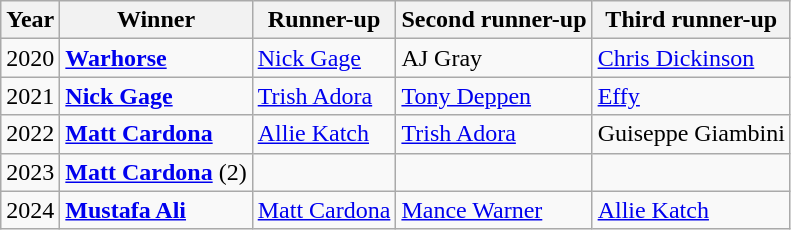<table class="wikitable">
<tr>
<th>Year</th>
<th>Winner</th>
<th>Runner-up</th>
<th>Second runner-up</th>
<th>Third runner-up</th>
</tr>
<tr>
<td>2020</td>
<td><strong><a href='#'>Warhorse</a></strong></td>
<td><a href='#'>Nick Gage</a></td>
<td>AJ Gray</td>
<td><a href='#'>Chris Dickinson</a></td>
</tr>
<tr>
<td>2021</td>
<td><strong><a href='#'>Nick Gage</a></strong></td>
<td><a href='#'>Trish Adora</a></td>
<td><a href='#'>Tony Deppen</a></td>
<td><a href='#'>Effy</a></td>
</tr>
<tr>
<td>2022</td>
<td><strong><a href='#'>Matt Cardona</a></strong></td>
<td><a href='#'>Allie Katch</a></td>
<td><a href='#'>Trish Adora</a></td>
<td>Guiseppe Giambini</td>
</tr>
<tr>
<td>2023</td>
<td><strong><a href='#'>Matt Cardona</a></strong> (2)</td>
<td></td>
<td></td>
<td></td>
</tr>
<tr>
<td>2024</td>
<td><strong><a href='#'>Mustafa Ali</a></strong></td>
<td><a href='#'>Matt Cardona</a></td>
<td><a href='#'>Mance Warner</a></td>
<td><a href='#'>Allie Katch</a></td>
</tr>
</table>
